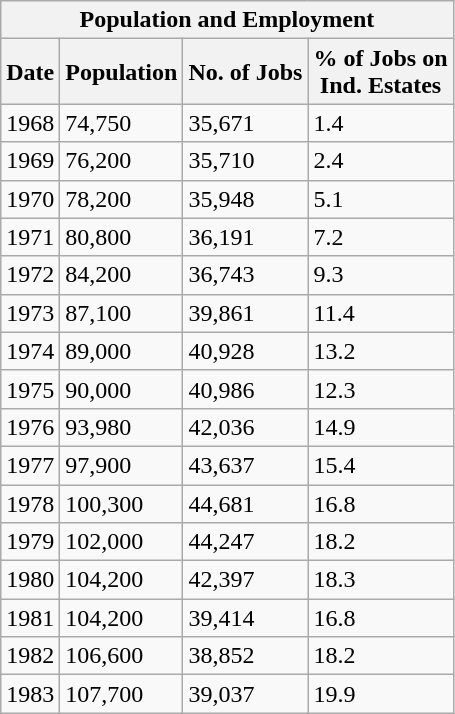<table class="wikitable" style="float:left; margin-right:20px;">
<tr>
<th colspan="4">Population and Employment</th>
</tr>
<tr>
<th>Date</th>
<th>Population</th>
<th>No. of Jobs</th>
<th>% of Jobs on<br> Ind. Estates</th>
</tr>
<tr>
<td>1968</td>
<td>74,750</td>
<td>35,671</td>
<td>1.4</td>
</tr>
<tr>
<td>1969</td>
<td>76,200</td>
<td>35,710</td>
<td>2.4</td>
</tr>
<tr>
<td>1970</td>
<td>78,200</td>
<td>35,948</td>
<td>5.1</td>
</tr>
<tr>
<td>1971</td>
<td>80,800</td>
<td>36,191</td>
<td>7.2</td>
</tr>
<tr>
<td>1972</td>
<td>84,200</td>
<td>36,743</td>
<td>9.3</td>
</tr>
<tr>
<td>1973</td>
<td>87,100</td>
<td>39,861</td>
<td>11.4</td>
</tr>
<tr>
<td>1974</td>
<td>89,000</td>
<td>40,928</td>
<td>13.2</td>
</tr>
<tr>
<td>1975</td>
<td>90,000</td>
<td>40,986</td>
<td>12.3</td>
</tr>
<tr>
<td>1976</td>
<td>93,980</td>
<td>42,036</td>
<td>14.9</td>
</tr>
<tr>
<td>1977</td>
<td>97,900</td>
<td>43,637</td>
<td>15.4</td>
</tr>
<tr>
<td>1978</td>
<td>100,300</td>
<td>44,681</td>
<td>16.8</td>
</tr>
<tr>
<td>1979</td>
<td>102,000</td>
<td>44,247</td>
<td>18.2</td>
</tr>
<tr>
<td>1980</td>
<td>104,200</td>
<td>42,397</td>
<td>18.3</td>
</tr>
<tr>
<td>1981</td>
<td>104,200</td>
<td>39,414</td>
<td>16.8</td>
</tr>
<tr>
<td>1982</td>
<td>106,600</td>
<td>38,852</td>
<td>18.2</td>
</tr>
<tr>
<td>1983</td>
<td>107,700</td>
<td>39,037</td>
<td>19.9</td>
</tr>
</table>
